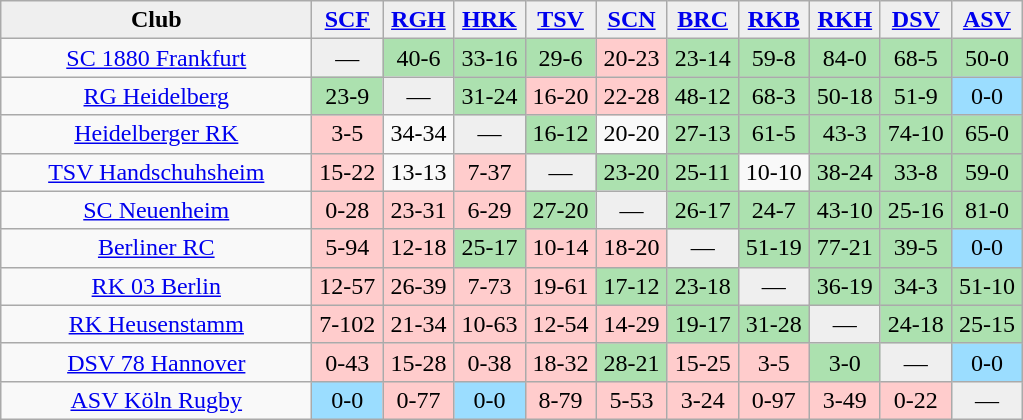<table class="wikitable" style="text-align: center;">
<tr>
<th style="background:#efefef; width:200px;">Club</th>
<th style="background:#efefef; width:40px;"><a href='#'>SCF</a></th>
<th style="background:#efefef; width:40px;"><a href='#'>RGH</a></th>
<th style="background:#efefef; width:40px;"><a href='#'>HRK</a></th>
<th style="background:#efefef; width:40px;"><a href='#'>TSV</a></th>
<th style="background:#efefef; width:40px;"><a href='#'>SCN</a></th>
<th style="background:#efefef; width:40px;"><a href='#'>BRC</a></th>
<th style="background:#efefef; width:40px;"><a href='#'>RKB</a></th>
<th style="background:#efefef; width:40px;"><a href='#'>RKH</a></th>
<th style="background:#efefef; width:40px;"><a href='#'>DSV</a></th>
<th style="background:#efefef; width:40px;"><a href='#'>ASV</a></th>
</tr>
<tr align=center>
<td><a href='#'>SC 1880 Frankfurt</a></td>
<td style="background:#efefef;">—</td>
<td style="background:#ace1af;">40-6</td>
<td style="background:#ace1af;">33-16</td>
<td style="background:#ace1af;">29-6</td>
<td style="background:#fcc;">20-23</td>
<td style="background:#ace1af;">23-14</td>
<td style="background:#ace1af;">59-8</td>
<td style="background:#ace1af;">84-0</td>
<td style="background:#ace1af;">68-5</td>
<td style="background:#ace1af;">50-0</td>
</tr>
<tr align=center>
<td><a href='#'>RG Heidelberg</a></td>
<td style="background:#ace1af;">23-9</td>
<td style="background:#efefef;">—</td>
<td style="background:#ace1af;">31-24</td>
<td style="background:#fcc;">16-20</td>
<td style="background:#fcc;">22-28</td>
<td style="background:#ace1af;">48-12</td>
<td style="background:#ace1af;">68-3</td>
<td style="background:#ace1af;">50-18</td>
<td style="background:#ace1af;">51-9</td>
<td style="background:#9bddff;">0-0</td>
</tr>
<tr align=center>
<td><a href='#'>Heidelberger RK</a></td>
<td style="background:#fcc;">3-5</td>
<td>34-34</td>
<td style="background:#efefef;">—</td>
<td style="background:#ace1af;">16-12</td>
<td>20-20</td>
<td style="background:#ace1af;">27-13</td>
<td style="background:#ace1af;">61-5</td>
<td style="background:#ace1af;">43-3</td>
<td style="background:#ace1af;">74-10</td>
<td style="background:#ace1af;">65-0</td>
</tr>
<tr align=center>
<td><a href='#'>TSV Handschuhsheim</a></td>
<td style="background:#fcc;">15-22</td>
<td>13-13</td>
<td style="background:#fcc;">7-37</td>
<td style="background:#efefef;">—</td>
<td style="background:#ace1af;">23-20</td>
<td style="background:#ace1af;">25-11</td>
<td>10-10</td>
<td style="background:#ace1af;">38-24</td>
<td style="background:#ace1af;">33-8</td>
<td style="background:#ace1af;">59-0</td>
</tr>
<tr align=center>
<td><a href='#'>SC Neuenheim</a></td>
<td style="background:#fcc;">0-28</td>
<td style="background:#fcc;">23-31</td>
<td style="background:#fcc;">6-29</td>
<td style="background:#ace1af;">27-20</td>
<td style="background:#efefef;">—</td>
<td style="background:#ace1af;">26-17</td>
<td style="background:#ace1af;">24-7</td>
<td style="background:#ace1af;">43-10</td>
<td style="background:#ace1af;">25-16</td>
<td style="background:#ace1af;">81-0</td>
</tr>
<tr align=center>
<td><a href='#'>Berliner RC</a></td>
<td style="background:#fcc;">5-94</td>
<td style="background:#fcc;">12-18</td>
<td style="background:#ace1af;">25-17</td>
<td style="background:#fcc;">10-14</td>
<td style="background:#fcc;">18-20</td>
<td style="background:#efefef;">—</td>
<td style="background:#ace1af;">51-19</td>
<td style="background:#ace1af;">77-21</td>
<td style="background:#ace1af;">39-5</td>
<td style="background:#9bddff;">0-0</td>
</tr>
<tr align=center>
<td><a href='#'>RK 03 Berlin</a></td>
<td style="background:#fcc;">12-57</td>
<td style="background:#fcc;">26-39</td>
<td style="background:#fcc;">7-73</td>
<td style="background:#fcc;">19-61</td>
<td style="background:#ace1af;">17-12</td>
<td style="background:#ace1af;">23-18</td>
<td style="background:#efefef;">—</td>
<td style="background:#ace1af;">36-19</td>
<td style="background:#ace1af;">34-3</td>
<td style="background:#ace1af;">51-10</td>
</tr>
<tr align=center>
<td><a href='#'>RK Heusenstamm</a></td>
<td style="background:#fcc;">7-102</td>
<td style="background:#fcc;">21-34</td>
<td style="background:#fcc;">10-63</td>
<td style="background:#fcc;">12-54</td>
<td style="background:#fcc;">14-29</td>
<td style="background:#ace1af;">19-17</td>
<td style="background:#ace1af;">31-28</td>
<td style="background:#efefef;">—</td>
<td style="background:#ace1af;">24-18</td>
<td style="background:#ace1af;">25-15</td>
</tr>
<tr align=center>
<td><a href='#'>DSV 78 Hannover</a></td>
<td style="background:#fcc;">0-43</td>
<td style="background:#fcc;">15-28</td>
<td style="background:#fcc;">0-38</td>
<td style="background:#fcc;">18-32</td>
<td style="background:#ace1af;">28-21</td>
<td style="background:#fcc;">15-25</td>
<td style="background:#fcc;">3-5</td>
<td style="background:#ace1af;">3-0</td>
<td style="background:#efefef;">—</td>
<td style="background:#9bddff;">0-0</td>
</tr>
<tr align=center>
<td><a href='#'>ASV Köln Rugby</a></td>
<td style="background:#9bddff;">0-0</td>
<td style="background:#fcc;">0-77</td>
<td style="background:#9bddff;">0-0</td>
<td style="background:#fcc;">8-79</td>
<td style="background:#fcc;">5-53</td>
<td style="background:#fcc;">3-24</td>
<td style="background:#fcc;">0-97</td>
<td style="background:#fcc;">3-49</td>
<td style="background:#fcc;">0-22</td>
<td style="background:#efefef;">—</td>
</tr>
</table>
